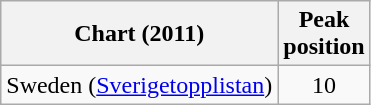<table class="wikitable">
<tr>
<th>Chart (2011)</th>
<th>Peak<br>position</th>
</tr>
<tr>
<td>Sweden (<a href='#'>Sverigetopplistan</a>)</td>
<td align="center">10</td>
</tr>
</table>
